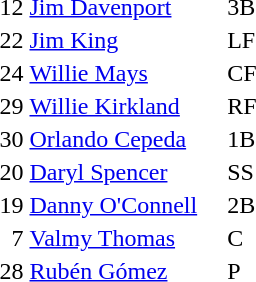<table>
<tr>
<td>12</td>
<td><a href='#'>Jim Davenport</a>   </td>
<td>3B</td>
</tr>
<tr>
<td>22</td>
<td><a href='#'>Jim King</a></td>
<td>LF</td>
</tr>
<tr>
<td>24</td>
<td><a href='#'>Willie Mays</a></td>
<td>CF</td>
</tr>
<tr>
<td>29</td>
<td><a href='#'>Willie Kirkland</a></td>
<td>RF</td>
</tr>
<tr>
<td>30</td>
<td><a href='#'>Orlando Cepeda</a>   </td>
<td>1B</td>
</tr>
<tr>
<td>20</td>
<td><a href='#'>Daryl Spencer</a></td>
<td>SS</td>
</tr>
<tr>
<td>19</td>
<td><a href='#'>Danny O'Connell</a>    </td>
<td>2B</td>
</tr>
<tr>
<td>  7</td>
<td><a href='#'>Valmy Thomas</a></td>
<td>C</td>
</tr>
<tr>
<td>28</td>
<td><a href='#'>Rubén Gómez</a></td>
<td>P</td>
</tr>
<tr>
</tr>
</table>
